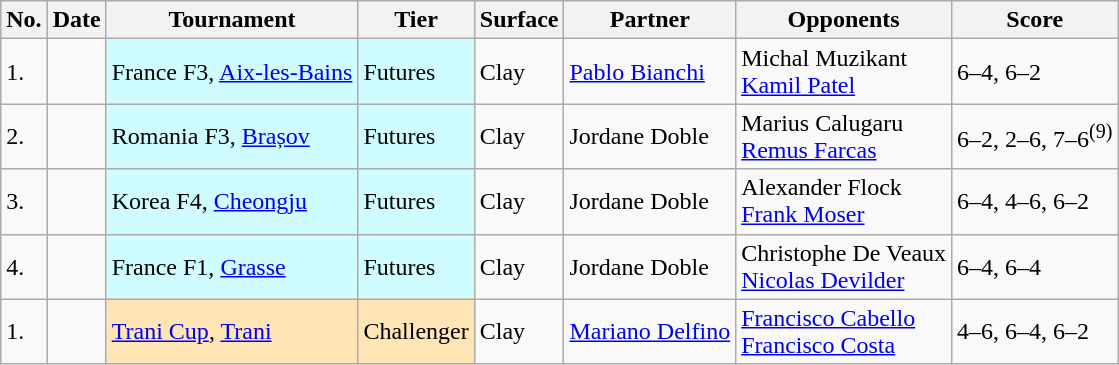<table class="sortable wikitable">
<tr>
<th>No.</th>
<th>Date</th>
<th>Tournament</th>
<th>Tier</th>
<th>Surface</th>
<th>Partner</th>
<th>Opponents</th>
<th class="unsortable">Score</th>
</tr>
<tr>
<td>1.</td>
<td></td>
<td style="background:#cffcff;">France F3, <a href='#'>Aix-les-Bains</a></td>
<td style="background:#cffcff;">Futures</td>
<td>Clay</td>
<td> <a href='#'>Pablo Bianchi</a></td>
<td> Michal Muzikant <br>  <a href='#'>Kamil Patel</a></td>
<td>6–4, 6–2</td>
</tr>
<tr>
<td>2.</td>
<td></td>
<td style="background:#cffcff;">Romania F3, <a href='#'>Brașov</a></td>
<td style="background:#cffcff;">Futures</td>
<td>Clay</td>
<td> Jordane Doble</td>
<td> Marius Calugaru <br>  <a href='#'>Remus Farcas</a></td>
<td>6–2, 2–6, 7–6<sup>(9)</sup></td>
</tr>
<tr>
<td>3.</td>
<td></td>
<td style="background:#cffcff;">Korea F4, <a href='#'>Cheongju</a></td>
<td style="background:#cffcff;">Futures</td>
<td>Clay</td>
<td> Jordane Doble</td>
<td> Alexander Flock <br>  <a href='#'>Frank Moser</a></td>
<td>6–4, 4–6, 6–2</td>
</tr>
<tr>
<td>4.</td>
<td></td>
<td style="background:#cffcff;">France F1, <a href='#'>Grasse</a></td>
<td style="background:#cffcff;">Futures</td>
<td>Clay</td>
<td> Jordane Doble</td>
<td> Christophe De Veaux <br>  <a href='#'>Nicolas Devilder</a></td>
<td>6–4, 6–4</td>
</tr>
<tr>
<td>1.</td>
<td></td>
<td style="background:moccasin;"><a href='#'>Trani Cup</a>, <a href='#'>Trani</a></td>
<td style="background:moccasin;">Challenger</td>
<td>Clay</td>
<td> <a href='#'>Mariano Delfino</a></td>
<td> <a href='#'>Francisco Cabello</a> <br>  <a href='#'>Francisco Costa</a></td>
<td>4–6, 6–4, 6–2</td>
</tr>
</table>
